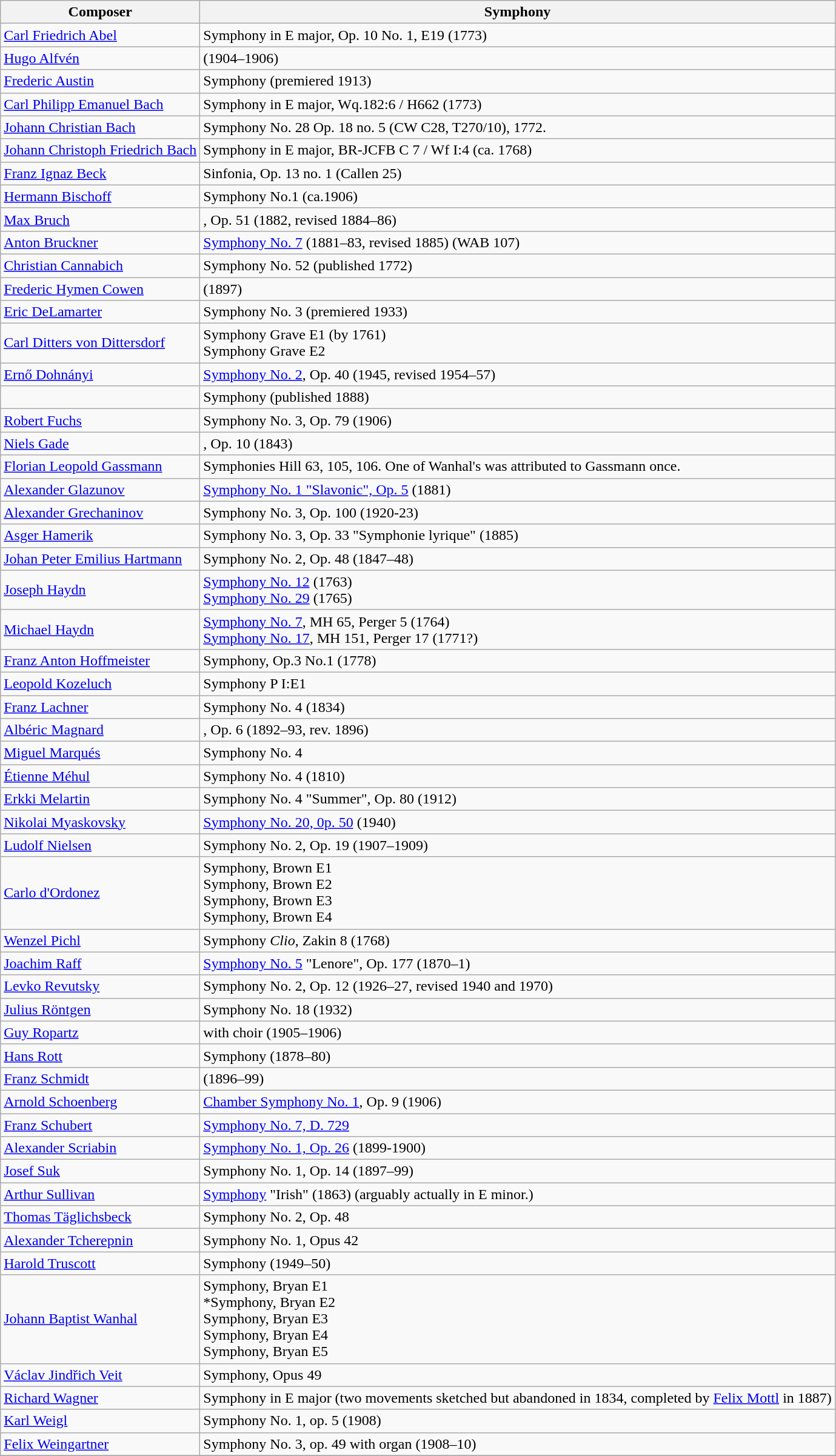<table class="wikitable">
<tr>
<th>Composer</th>
<th>Symphony</th>
</tr>
<tr>
<td><a href='#'>Carl Friedrich Abel</a></td>
<td>Symphony in E major, Op. 10 No. 1, E19 (1773)</td>
</tr>
<tr>
<td><a href='#'>Hugo Alfvén</a></td>
<td> (1904–1906)</td>
</tr>
<tr>
<td><a href='#'>Frederic Austin</a></td>
<td>Symphony (premiered 1913)</td>
</tr>
<tr>
<td><a href='#'>Carl Philipp Emanuel Bach</a></td>
<td>Symphony in E major, Wq.182:6 / H662 (1773)</td>
</tr>
<tr>
<td><a href='#'>Johann Christian Bach</a></td>
<td>Symphony No. 28 Op. 18 no. 5 (CW C28, T270/10), 1772.</td>
</tr>
<tr>
<td><a href='#'>Johann Christoph Friedrich Bach</a></td>
<td>Symphony in E major, BR-JCFB C 7 / Wf I:4 (ca. 1768)</td>
</tr>
<tr>
<td><a href='#'>Franz Ignaz Beck</a></td>
<td>Sinfonia, Op. 13 no. 1 (Callen 25)</td>
</tr>
<tr>
<td><a href='#'>Hermann Bischoff</a></td>
<td>Symphony No.1 (ca.1906)</td>
</tr>
<tr>
<td><a href='#'>Max Bruch</a></td>
<td>, Op. 51 (1882, revised 1884–86)</td>
</tr>
<tr>
<td><a href='#'>Anton Bruckner</a></td>
<td><a href='#'>Symphony No. 7</a> (1881–83, revised 1885) (WAB 107)</td>
</tr>
<tr>
<td><a href='#'>Christian Cannabich</a></td>
<td>Symphony No. 52 (published 1772)</td>
</tr>
<tr>
<td><a href='#'>Frederic Hymen Cowen</a></td>
<td> (1897)</td>
</tr>
<tr>
<td><a href='#'>Eric DeLamarter</a></td>
<td>Symphony No. 3 (premiered 1933)</td>
</tr>
<tr>
<td><a href='#'>Carl Ditters von Dittersdorf</a></td>
<td>Symphony Grave E1 (by 1761)<br>Symphony Grave E2</td>
</tr>
<tr>
<td><a href='#'>Ernő Dohnányi</a></td>
<td><a href='#'>Symphony No. 2</a>, Op. 40 (1945, revised 1954–57)</td>
</tr>
<tr>
<td></td>
<td>Symphony (published 1888)</td>
</tr>
<tr>
<td><a href='#'>Robert Fuchs</a></td>
<td>Symphony No. 3, Op. 79 (1906) </td>
</tr>
<tr>
<td><a href='#'>Niels Gade</a></td>
<td>, Op. 10 (1843)</td>
</tr>
<tr>
<td><a href='#'>Florian Leopold Gassmann</a></td>
<td>Symphonies Hill 63, 105, 106. One of Wanhal's was attributed to Gassmann once.</td>
</tr>
<tr>
<td><a href='#'>Alexander Glazunov</a></td>
<td><a href='#'>Symphony No. 1 "Slavonic", Op. 5</a> (1881)</td>
</tr>
<tr>
<td><a href='#'>Alexander Grechaninov</a></td>
<td>Symphony No. 3, Op. 100 (1920-23)</td>
</tr>
<tr>
<td><a href='#'>Asger Hamerik</a></td>
<td>Symphony No. 3, Op. 33 "Symphonie lyrique" (1885)</td>
</tr>
<tr>
<td><a href='#'>Johan Peter Emilius Hartmann</a></td>
<td>Symphony No. 2, Op. 48 (1847–48)</td>
</tr>
<tr>
<td><a href='#'>Joseph Haydn</a></td>
<td><a href='#'>Symphony No. 12</a> (1763)<br><a href='#'>Symphony No. 29</a> (1765)</td>
</tr>
<tr>
<td><a href='#'>Michael Haydn</a></td>
<td><a href='#'>Symphony No. 7</a>, MH 65, Perger 5 (1764)<br><a href='#'>Symphony No. 17</a>, MH 151, Perger 17 (1771?)</td>
</tr>
<tr>
<td><a href='#'>Franz Anton Hoffmeister</a></td>
<td>Symphony, Op.3 No.1 (1778) </td>
</tr>
<tr>
<td><a href='#'>Leopold Kozeluch</a></td>
<td>Symphony P I:E1</td>
</tr>
<tr>
<td><a href='#'>Franz Lachner</a></td>
<td>Symphony No. 4 (1834) </td>
</tr>
<tr>
<td><a href='#'>Albéric Magnard</a></td>
<td>, Op. 6 (1892–93, rev. 1896) </td>
</tr>
<tr>
<td><a href='#'>Miguel Marqués</a></td>
<td>Symphony No. 4</td>
</tr>
<tr>
<td><a href='#'>Étienne Méhul</a></td>
<td>Symphony No. 4 (1810)</td>
</tr>
<tr>
<td><a href='#'>Erkki Melartin</a></td>
<td>Symphony No. 4 "Summer", Op. 80 (1912)</td>
</tr>
<tr>
<td><a href='#'>Nikolai Myaskovsky</a></td>
<td><a href='#'>Symphony No. 20, 0p. 50</a> (1940) </td>
</tr>
<tr>
<td><a href='#'>Ludolf Nielsen</a></td>
<td>Symphony No. 2, Op. 19 (1907–1909)</td>
</tr>
<tr>
<td><a href='#'>Carlo d'Ordonez</a></td>
<td>Symphony, Brown E1<br>Symphony, Brown E2<br>Symphony, Brown E3<br>Symphony, Brown E4</td>
</tr>
<tr>
<td><a href='#'>Wenzel Pichl</a></td>
<td>Symphony <em>Clio</em>, Zakin 8 (1768)</td>
</tr>
<tr>
<td><a href='#'>Joachim Raff</a></td>
<td><a href='#'>Symphony No. 5</a> "Lenore", Op. 177 (1870–1)</td>
</tr>
<tr>
<td><a href='#'>Levko Revutsky</a></td>
<td>Symphony No. 2, Op. 12 (1926–27, revised 1940 and 1970)</td>
</tr>
<tr>
<td><a href='#'>Julius Röntgen</a></td>
<td>Symphony No. 18 (1932)</td>
</tr>
<tr>
<td><a href='#'>Guy Ropartz</a></td>
<td> with choir (1905–1906)</td>
</tr>
<tr>
<td><a href='#'>Hans Rott</a></td>
<td>Symphony (1878–80)</td>
</tr>
<tr>
<td><a href='#'>Franz Schmidt</a></td>
<td> (1896–99)</td>
</tr>
<tr>
<td><a href='#'>Arnold Schoenberg</a></td>
<td><a href='#'>Chamber Symphony No. 1</a>, Op. 9 (1906)</td>
</tr>
<tr>
<td><a href='#'>Franz Schubert</a></td>
<td><a href='#'>Symphony No. 7, D. 729</a></td>
</tr>
<tr>
<td><a href='#'>Alexander Scriabin</a></td>
<td><a href='#'>Symphony No. 1, Op. 26</a> (1899-1900)</td>
</tr>
<tr>
<td><a href='#'>Josef Suk</a></td>
<td>Symphony No. 1, Op. 14 (1897–99)</td>
</tr>
<tr>
<td><a href='#'>Arthur Sullivan</a></td>
<td><a href='#'>Symphony</a> "Irish" (1863) (arguably actually in E minor.)</td>
</tr>
<tr>
<td><a href='#'>Thomas Täglichsbeck</a></td>
<td>Symphony No. 2, Op. 48</td>
</tr>
<tr>
<td><a href='#'>Alexander Tcherepnin</a></td>
<td>Symphony No. 1, Opus 42</td>
</tr>
<tr>
<td><a href='#'>Harold Truscott</a></td>
<td>Symphony (1949–50)</td>
</tr>
<tr>
<td><a href='#'>Johann Baptist Wanhal</a></td>
<td>Symphony, Bryan E1<br>*Symphony, Bryan E2<br>Symphony, Bryan E3<br>Symphony, Bryan E4<br>Symphony, Bryan E5</td>
</tr>
<tr>
<td><a href='#'>Václav Jindřich Veit</a></td>
<td>Symphony, Opus 49</td>
</tr>
<tr>
<td><a href='#'>Richard Wagner</a></td>
<td>Symphony in E major (two movements sketched but abandoned in 1834, completed by <a href='#'>Felix Mottl</a> in 1887)</td>
</tr>
<tr>
<td><a href='#'>Karl Weigl</a></td>
<td>Symphony No. 1, op. 5 (1908)</td>
</tr>
<tr>
<td><a href='#'>Felix Weingartner</a></td>
<td>Symphony No. 3, op. 49 with organ (1908–10)</td>
</tr>
<tr>
</tr>
</table>
